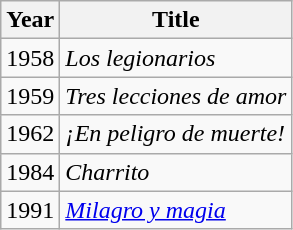<table class="wikitable">
<tr>
<th>Year</th>
<th>Title</th>
</tr>
<tr>
<td>1958</td>
<td><em>Los legionarios</em></td>
</tr>
<tr>
<td>1959</td>
<td><em>Tres lecciones de amor</em></td>
</tr>
<tr>
<td>1962</td>
<td><em>¡En peligro de muerte!</em></td>
</tr>
<tr>
<td>1984</td>
<td><em>Charrito</em></td>
</tr>
<tr>
<td>1991</td>
<td><em><a href='#'>Milagro y magia</a></em></td>
</tr>
</table>
